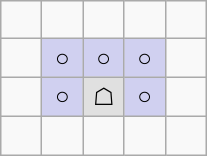<table border="1" class="wikitable">
<tr align=center>
<td width="20"> </td>
<td width="20"> </td>
<td width="20"> </td>
<td width="20"> </td>
<td width="20"> </td>
</tr>
<tr align=center>
<td> </td>
<td style="background:#d0d0f0;">○</td>
<td style="background:#d0d0f0;">○</td>
<td style="background:#d0d0f0;">○</td>
<td> </td>
</tr>
<tr align=center>
<td> </td>
<td style="background:#d0d0f0;">○</td>
<td style="background:#e0e0e0;">☖</td>
<td style="background:#d0d0f0;">○</td>
<td> </td>
</tr>
<tr align=center>
<td> </td>
<td> </td>
<td> </td>
<td> </td>
<td> </td>
</tr>
</table>
